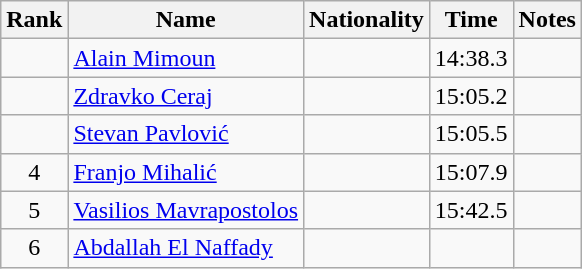<table class="wikitable sortable" style="text-align:center">
<tr>
<th>Rank</th>
<th>Name</th>
<th>Nationality</th>
<th>Time</th>
<th>Notes</th>
</tr>
<tr>
<td></td>
<td align=left><a href='#'>Alain Mimoun</a></td>
<td align=left></td>
<td>14:38.3</td>
<td></td>
</tr>
<tr>
<td></td>
<td align=left><a href='#'>Zdravko Ceraj</a></td>
<td align=left></td>
<td>15:05.2</td>
<td></td>
</tr>
<tr>
<td></td>
<td align=left><a href='#'>Stevan Pavlović</a></td>
<td align=left></td>
<td>15:05.5</td>
<td></td>
</tr>
<tr>
<td>4</td>
<td align=left><a href='#'>Franjo Mihalić</a></td>
<td align=left></td>
<td>15:07.9</td>
<td></td>
</tr>
<tr>
<td>5</td>
<td align=left><a href='#'>Vasilios Mavrapostolos</a></td>
<td align=left></td>
<td>15:42.5</td>
<td></td>
</tr>
<tr>
<td>6</td>
<td align=left><a href='#'>Abdallah El Naffady</a></td>
<td align=left></td>
<td></td>
<td></td>
</tr>
</table>
